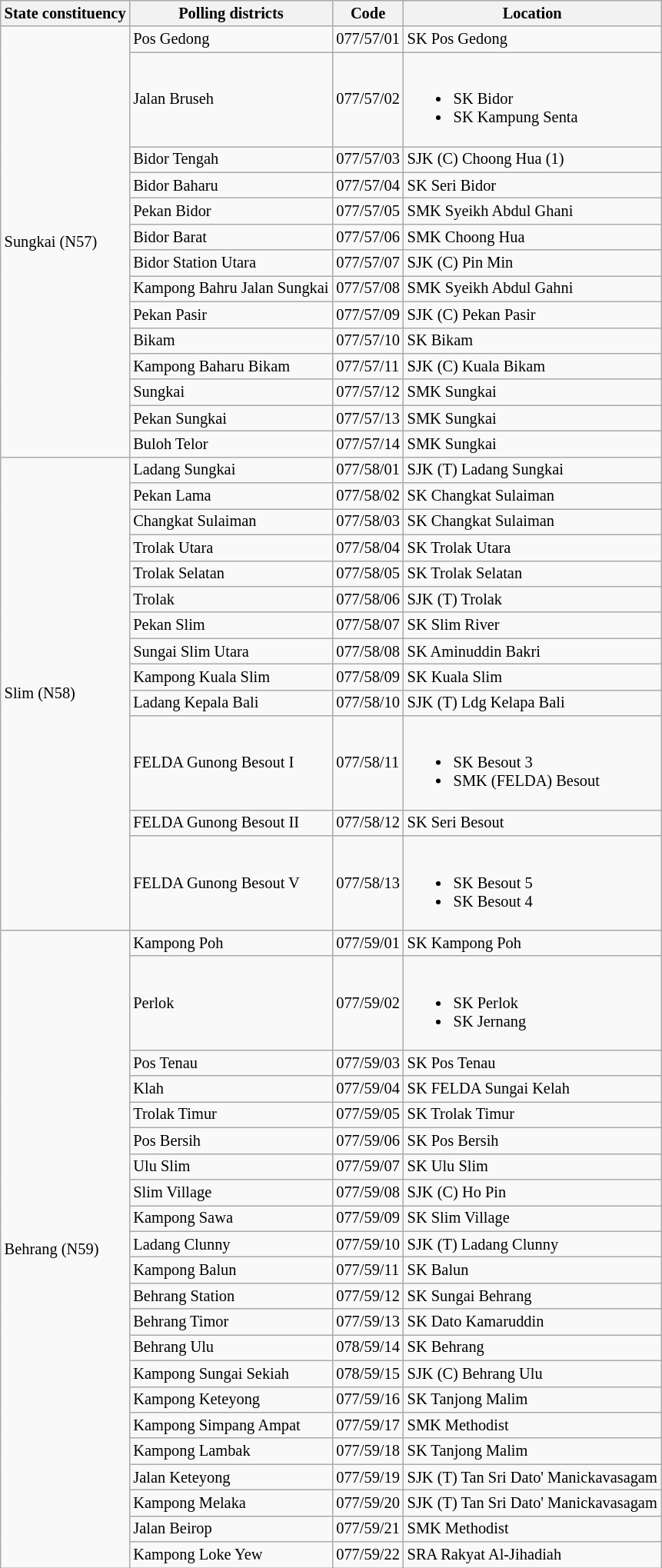<table class="wikitable sortable mw-collapsible" style="white-space:nowrap;font-size:85%">
<tr>
<th>State constituency</th>
<th>Polling districts</th>
<th>Code</th>
<th>Location</th>
</tr>
<tr>
<td rowspan="14">Sungkai (N57)</td>
<td>Pos Gedong</td>
<td>077/57/01</td>
<td>SK Pos Gedong</td>
</tr>
<tr>
<td>Jalan Bruseh</td>
<td>077/57/02</td>
<td><br><ul><li>SK Bidor</li><li>SK Kampung Senta</li></ul></td>
</tr>
<tr>
<td>Bidor Tengah</td>
<td>077/57/03</td>
<td>SJK (C) Choong Hua (1)</td>
</tr>
<tr>
<td>Bidor Baharu</td>
<td>077/57/04</td>
<td>SK Seri Bidor</td>
</tr>
<tr>
<td>Pekan Bidor</td>
<td>077/57/05</td>
<td>SMK Syeikh Abdul Ghani</td>
</tr>
<tr>
<td>Bidor Barat</td>
<td>077/57/06</td>
<td>SMK Choong Hua</td>
</tr>
<tr>
<td>Bidor Station Utara</td>
<td>077/57/07</td>
<td>SJK (C) Pin Min</td>
</tr>
<tr>
<td>Kampong Bahru Jalan Sungkai</td>
<td>077/57/08</td>
<td>SMK Syeikh Abdul Gahni</td>
</tr>
<tr>
<td>Pekan Pasir</td>
<td>077/57/09</td>
<td>SJK (C) Pekan Pasir</td>
</tr>
<tr>
<td>Bikam</td>
<td>077/57/10</td>
<td>SK Bikam</td>
</tr>
<tr>
<td>Kampong Baharu Bikam</td>
<td>077/57/11</td>
<td>SJK (C) Kuala Bikam</td>
</tr>
<tr>
<td>Sungkai</td>
<td>077/57/12</td>
<td>SMK Sungkai</td>
</tr>
<tr>
<td>Pekan Sungkai</td>
<td>077/57/13</td>
<td>SMK Sungkai</td>
</tr>
<tr>
<td>Buloh Telor</td>
<td>077/57/14</td>
<td>SMK Sungkai</td>
</tr>
<tr>
<td rowspan="13">Slim (N58)</td>
<td>Ladang Sungkai</td>
<td>077/58/01</td>
<td>SJK (T) Ladang Sungkai</td>
</tr>
<tr>
<td>Pekan Lama</td>
<td>077/58/02</td>
<td>SK Changkat Sulaiman</td>
</tr>
<tr>
<td>Changkat Sulaiman</td>
<td>077/58/03</td>
<td>SK Changkat Sulaiman</td>
</tr>
<tr>
<td>Trolak Utara</td>
<td>077/58/04</td>
<td>SK Trolak Utara</td>
</tr>
<tr>
<td>Trolak Selatan</td>
<td>077/58/05</td>
<td>SK Trolak Selatan</td>
</tr>
<tr>
<td>Trolak</td>
<td>077/58/06</td>
<td>SJK (T) Trolak</td>
</tr>
<tr>
<td>Pekan Slim</td>
<td>077/58/07</td>
<td>SK Slim River</td>
</tr>
<tr>
<td>Sungai Slim Utara</td>
<td>077/58/08</td>
<td>SK Aminuddin Bakri</td>
</tr>
<tr>
<td>Kampong Kuala Slim</td>
<td>077/58/09</td>
<td>SK Kuala Slim</td>
</tr>
<tr>
<td>Ladang Kepala Bali</td>
<td>077/58/10</td>
<td>SJK (T) Ldg Kelapa Bali</td>
</tr>
<tr>
<td>FELDA Gunong Besout I</td>
<td>077/58/11</td>
<td><br><ul><li>SK Besout 3</li><li>SMK (FELDA) Besout</li></ul></td>
</tr>
<tr>
<td>FELDA Gunong Besout II</td>
<td>077/58/12</td>
<td>SK Seri Besout</td>
</tr>
<tr>
<td>FELDA Gunong Besout V</td>
<td>077/58/13</td>
<td><br><ul><li>SK Besout 5</li><li>SK Besout 4</li></ul></td>
</tr>
<tr>
<td rowspan="22">Behrang (N59)</td>
<td>Kampong Poh</td>
<td>077/59/01</td>
<td>SK Kampong Poh</td>
</tr>
<tr>
<td>Perlok</td>
<td>077/59/02</td>
<td><br><ul><li>SK Perlok</li><li>SK Jernang</li></ul></td>
</tr>
<tr>
<td>Pos Tenau</td>
<td>077/59/03</td>
<td>SK Pos Tenau</td>
</tr>
<tr>
<td>Klah</td>
<td>077/59/04</td>
<td>SK FELDA Sungai Kelah</td>
</tr>
<tr>
<td>Trolak Timur</td>
<td>077/59/05</td>
<td>SK Trolak Timur</td>
</tr>
<tr>
<td>Pos Bersih</td>
<td>077/59/06</td>
<td>SK Pos Bersih</td>
</tr>
<tr>
<td>Ulu Slim</td>
<td>077/59/07</td>
<td>SK Ulu Slim</td>
</tr>
<tr>
<td>Slim Village</td>
<td>077/59/08</td>
<td>SJK (C) Ho Pin</td>
</tr>
<tr>
<td>Kampong Sawa</td>
<td>077/59/09</td>
<td>SK Slim Village</td>
</tr>
<tr>
<td>Ladang Clunny</td>
<td>077/59/10</td>
<td>SJK (T) Ladang Clunny</td>
</tr>
<tr>
<td>Kampong Balun</td>
<td>077/59/11</td>
<td>SK Balun</td>
</tr>
<tr>
<td>Behrang Station</td>
<td>077/59/12</td>
<td>SK Sungai Behrang</td>
</tr>
<tr>
<td>Behrang Timor</td>
<td>077/59/13</td>
<td>SK Dato Kamaruddin</td>
</tr>
<tr>
<td>Behrang Ulu</td>
<td>078/59/14</td>
<td>SK Behrang</td>
</tr>
<tr>
<td>Kampong Sungai Sekiah</td>
<td>078/59/15</td>
<td>SJK (C) Behrang Ulu</td>
</tr>
<tr>
<td>Kampong Keteyong</td>
<td>077/59/16</td>
<td>SK Tanjong Malim</td>
</tr>
<tr>
<td>Kampong Simpang Ampat</td>
<td>077/59/17</td>
<td>SMK Methodist</td>
</tr>
<tr>
<td>Kampong Lambak</td>
<td>077/59/18</td>
<td>SK Tanjong Malim</td>
</tr>
<tr>
<td>Jalan Keteyong</td>
<td>077/59/19</td>
<td>SJK (T) Tan Sri Dato' Manickavasagam</td>
</tr>
<tr>
<td>Kampong Melaka</td>
<td>077/59/20</td>
<td>SJK (T) Tan Sri Dato' Manickavasagam</td>
</tr>
<tr>
<td>Jalan Beirop</td>
<td>077/59/21</td>
<td>SMK Methodist</td>
</tr>
<tr>
<td>Kampong Loke Yew</td>
<td>077/59/22</td>
<td>SRA Rakyat Al-Jihadiah</td>
</tr>
</table>
